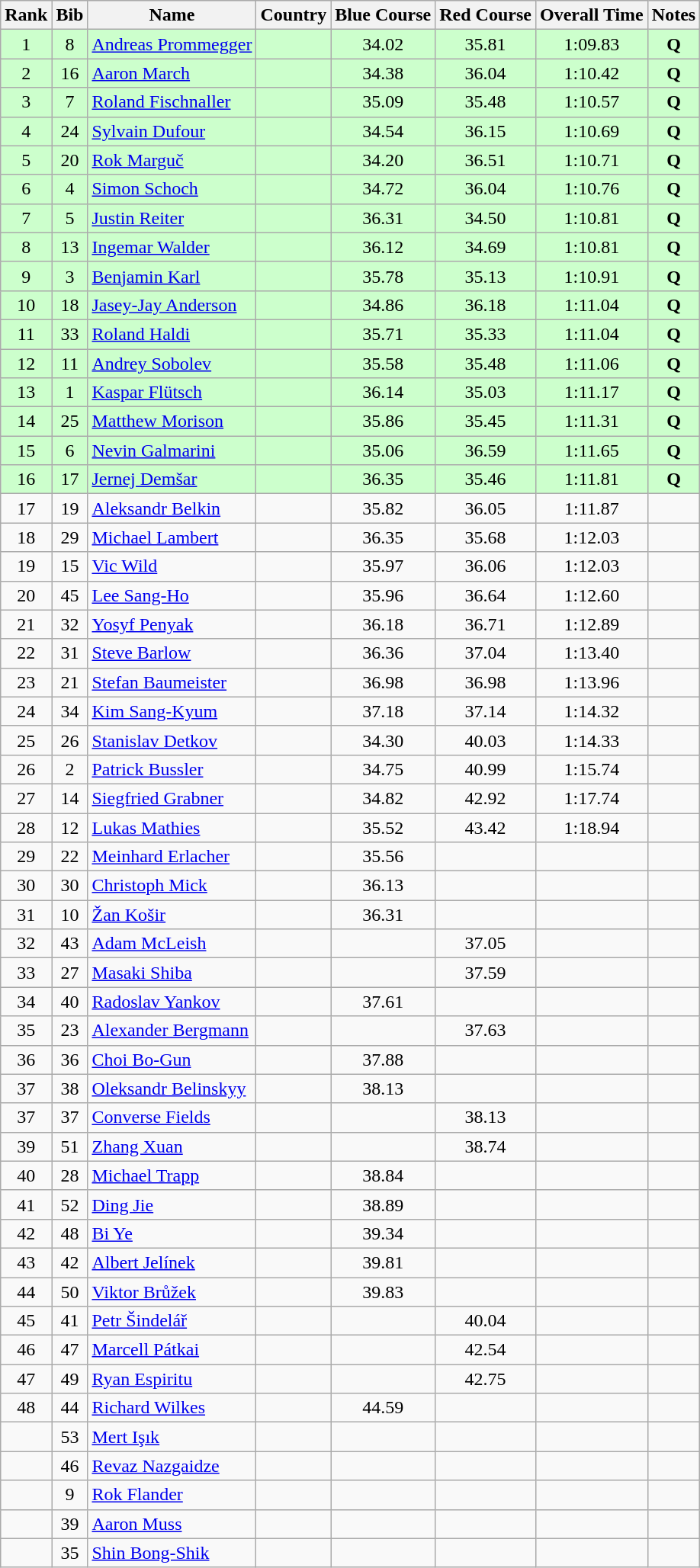<table class="wikitable sortable" style="text-align:center">
<tr>
<th>Rank</th>
<th>Bib</th>
<th>Name</th>
<th>Country</th>
<th>Blue Course</th>
<th>Red Course</th>
<th>Overall Time</th>
<th>Notes</th>
</tr>
<tr bgcolor="#ccffcc">
<td>1</td>
<td>8</td>
<td align=left><a href='#'>Andreas Prommegger</a></td>
<td align=left></td>
<td>34.02</td>
<td>35.81</td>
<td>1:09.83</td>
<td><strong>Q</strong></td>
</tr>
<tr bgcolor="#ccffcc">
<td>2</td>
<td>16</td>
<td align=left><a href='#'>Aaron March</a></td>
<td align=left></td>
<td>34.38</td>
<td>36.04</td>
<td>1:10.42</td>
<td><strong>Q</strong></td>
</tr>
<tr bgcolor="#ccffcc">
<td>3</td>
<td>7</td>
<td align=left><a href='#'>Roland Fischnaller</a></td>
<td align=left></td>
<td>35.09</td>
<td>35.48</td>
<td>1:10.57</td>
<td><strong>Q</strong></td>
</tr>
<tr bgcolor="#ccffcc">
<td>4</td>
<td>24</td>
<td align=left><a href='#'>Sylvain Dufour</a></td>
<td align=left></td>
<td>34.54</td>
<td>36.15</td>
<td>1:10.69</td>
<td><strong>Q</strong></td>
</tr>
<tr bgcolor="#ccffcc">
<td>5</td>
<td>20</td>
<td align=left><a href='#'>Rok Marguč</a></td>
<td align=left></td>
<td>34.20</td>
<td>36.51</td>
<td>1:10.71</td>
<td><strong>Q</strong></td>
</tr>
<tr bgcolor="#ccffcc">
<td>6</td>
<td>4</td>
<td align=left><a href='#'>Simon Schoch</a></td>
<td align=left></td>
<td>34.72</td>
<td>36.04</td>
<td>1:10.76</td>
<td><strong>Q</strong></td>
</tr>
<tr bgcolor="#ccffcc">
<td>7</td>
<td>5</td>
<td align=left><a href='#'>Justin Reiter</a></td>
<td align=left></td>
<td>36.31</td>
<td>34.50</td>
<td>1:10.81</td>
<td><strong>Q</strong></td>
</tr>
<tr bgcolor="#ccffcc">
<td>8</td>
<td>13</td>
<td align=left><a href='#'>Ingemar Walder</a></td>
<td align=left></td>
<td>36.12</td>
<td>34.69</td>
<td>1:10.81</td>
<td><strong>Q</strong></td>
</tr>
<tr bgcolor="#ccffcc">
<td>9</td>
<td>3</td>
<td align=left><a href='#'>Benjamin Karl</a></td>
<td align=left></td>
<td>35.78</td>
<td>35.13</td>
<td>1:10.91</td>
<td><strong>Q</strong></td>
</tr>
<tr bgcolor="#ccffcc">
<td>10</td>
<td>18</td>
<td align=left><a href='#'>Jasey-Jay Anderson</a></td>
<td align=left></td>
<td>34.86</td>
<td>36.18</td>
<td>1:11.04</td>
<td><strong>Q</strong></td>
</tr>
<tr bgcolor="#ccffcc">
<td>11</td>
<td>33</td>
<td align=left><a href='#'>Roland Haldi</a></td>
<td align=left></td>
<td>35.71</td>
<td>35.33</td>
<td>1:11.04</td>
<td><strong>Q</strong></td>
</tr>
<tr bgcolor="#ccffcc">
<td>12</td>
<td>11</td>
<td align=left><a href='#'>Andrey Sobolev</a></td>
<td align=left></td>
<td>35.58</td>
<td>35.48</td>
<td>1:11.06</td>
<td><strong>Q</strong></td>
</tr>
<tr bgcolor="#ccffcc">
<td>13</td>
<td>1</td>
<td align=left><a href='#'>Kaspar Flütsch</a></td>
<td align=left></td>
<td>36.14</td>
<td>35.03</td>
<td>1:11.17</td>
<td><strong>Q</strong></td>
</tr>
<tr bgcolor="#ccffcc">
<td>14</td>
<td>25</td>
<td align=left><a href='#'>Matthew Morison</a></td>
<td align=left></td>
<td>35.86</td>
<td>35.45</td>
<td>1:11.31</td>
<td><strong>Q</strong></td>
</tr>
<tr bgcolor="#ccffcc">
<td>15</td>
<td>6</td>
<td align=left><a href='#'>Nevin Galmarini</a></td>
<td align=left></td>
<td>35.06</td>
<td>36.59</td>
<td>1:11.65</td>
<td><strong>Q</strong></td>
</tr>
<tr bgcolor="#ccffcc">
<td>16</td>
<td>17</td>
<td align=left><a href='#'>Jernej Demšar</a></td>
<td align=left></td>
<td>36.35</td>
<td>35.46</td>
<td>1:11.81</td>
<td><strong>Q</strong></td>
</tr>
<tr>
<td>17</td>
<td>19</td>
<td align=left><a href='#'>Aleksandr Belkin</a></td>
<td align=left></td>
<td>35.82</td>
<td>36.05</td>
<td>1:11.87</td>
<td></td>
</tr>
<tr>
<td>18</td>
<td>29</td>
<td align=left><a href='#'>Michael Lambert</a></td>
<td align=left></td>
<td>36.35</td>
<td>35.68</td>
<td>1:12.03</td>
<td></td>
</tr>
<tr>
<td>19</td>
<td>15</td>
<td align=left><a href='#'>Vic Wild</a></td>
<td align=left></td>
<td>35.97</td>
<td>36.06</td>
<td>1:12.03</td>
<td></td>
</tr>
<tr>
<td>20</td>
<td>45</td>
<td align=left><a href='#'>Lee Sang-Ho</a></td>
<td align=left></td>
<td>35.96</td>
<td>36.64</td>
<td>1:12.60</td>
<td></td>
</tr>
<tr>
<td>21</td>
<td>32</td>
<td align=left><a href='#'>Yosyf Penyak</a></td>
<td align=left></td>
<td>36.18</td>
<td>36.71</td>
<td>1:12.89</td>
<td></td>
</tr>
<tr>
<td>22</td>
<td>31</td>
<td align=left><a href='#'>Steve Barlow</a></td>
<td align=left></td>
<td>36.36</td>
<td>37.04</td>
<td>1:13.40</td>
<td></td>
</tr>
<tr>
<td>23</td>
<td>21</td>
<td align=left><a href='#'>Stefan Baumeister</a></td>
<td align=left></td>
<td>36.98</td>
<td>36.98</td>
<td>1:13.96</td>
<td></td>
</tr>
<tr>
<td>24</td>
<td>34</td>
<td align=left><a href='#'>Kim Sang-Kyum</a></td>
<td align=left></td>
<td>37.18</td>
<td>37.14</td>
<td>1:14.32</td>
<td></td>
</tr>
<tr>
<td>25</td>
<td>26</td>
<td align=left><a href='#'>Stanislav Detkov</a></td>
<td align=left></td>
<td>34.30</td>
<td>40.03</td>
<td>1:14.33</td>
<td></td>
</tr>
<tr>
<td>26</td>
<td>2</td>
<td align=left><a href='#'>Patrick Bussler</a></td>
<td align=left></td>
<td>34.75</td>
<td>40.99</td>
<td>1:15.74</td>
<td></td>
</tr>
<tr>
<td>27</td>
<td>14</td>
<td align=left><a href='#'>Siegfried Grabner</a></td>
<td align=left></td>
<td>34.82</td>
<td>42.92</td>
<td>1:17.74</td>
<td></td>
</tr>
<tr>
<td>28</td>
<td>12</td>
<td align=left><a href='#'>Lukas Mathies</a></td>
<td align=left></td>
<td>35.52</td>
<td>43.42</td>
<td>1:18.94</td>
<td></td>
</tr>
<tr>
<td>29</td>
<td>22</td>
<td align=left><a href='#'>Meinhard Erlacher</a></td>
<td align=left></td>
<td>35.56</td>
<td></td>
<td></td>
<td></td>
</tr>
<tr>
<td>30</td>
<td>30</td>
<td align=left><a href='#'>Christoph Mick</a></td>
<td align=left></td>
<td>36.13</td>
<td></td>
<td></td>
<td></td>
</tr>
<tr>
<td>31</td>
<td>10</td>
<td align=left><a href='#'>Žan Košir</a></td>
<td align=left></td>
<td>36.31</td>
<td></td>
<td></td>
<td></td>
</tr>
<tr>
<td>32</td>
<td>43</td>
<td align=left><a href='#'>Adam McLeish</a></td>
<td align=left></td>
<td></td>
<td>37.05</td>
<td></td>
<td></td>
</tr>
<tr>
<td>33</td>
<td>27</td>
<td align=left><a href='#'>Masaki Shiba</a></td>
<td align=left></td>
<td></td>
<td>37.59</td>
<td></td>
<td></td>
</tr>
<tr>
<td>34</td>
<td>40</td>
<td align=left><a href='#'>Radoslav Yankov</a></td>
<td align=left></td>
<td>37.61</td>
<td></td>
<td></td>
<td></td>
</tr>
<tr>
<td>35</td>
<td>23</td>
<td align=left><a href='#'>Alexander Bergmann</a></td>
<td align=left></td>
<td></td>
<td>37.63</td>
<td></td>
<td></td>
</tr>
<tr>
<td>36</td>
<td>36</td>
<td align=left><a href='#'>Choi Bo-Gun</a></td>
<td align=left></td>
<td>37.88</td>
<td></td>
<td></td>
<td></td>
</tr>
<tr>
<td>37</td>
<td>38</td>
<td align=left><a href='#'>Oleksandr Belinskyy</a></td>
<td align=left></td>
<td>38.13</td>
<td></td>
<td></td>
<td></td>
</tr>
<tr>
<td>37</td>
<td>37</td>
<td align=left><a href='#'>Converse Fields</a></td>
<td align=left></td>
<td></td>
<td>38.13</td>
<td></td>
<td></td>
</tr>
<tr>
<td>39</td>
<td>51</td>
<td align=left><a href='#'>Zhang Xuan</a></td>
<td align=left></td>
<td></td>
<td>38.74</td>
<td></td>
<td></td>
</tr>
<tr>
<td>40</td>
<td>28</td>
<td align=left><a href='#'>Michael Trapp</a></td>
<td align=left></td>
<td>38.84</td>
<td></td>
<td></td>
<td></td>
</tr>
<tr>
<td>41</td>
<td>52</td>
<td align=left><a href='#'>Ding Jie</a></td>
<td align=left></td>
<td>38.89</td>
<td></td>
<td></td>
<td></td>
</tr>
<tr>
<td>42</td>
<td>48</td>
<td align=left><a href='#'>Bi Ye</a></td>
<td align=left></td>
<td>39.34</td>
<td></td>
<td></td>
<td></td>
</tr>
<tr>
<td>43</td>
<td>42</td>
<td align=left><a href='#'>Albert Jelínek</a></td>
<td align=left></td>
<td>39.81</td>
<td></td>
<td></td>
<td></td>
</tr>
<tr>
<td>44</td>
<td>50</td>
<td align=left><a href='#'>Viktor Brůžek</a></td>
<td align=left></td>
<td>39.83</td>
<td></td>
<td></td>
<td></td>
</tr>
<tr>
<td>45</td>
<td>41</td>
<td align=left><a href='#'>Petr Šindelář</a></td>
<td align=left></td>
<td></td>
<td>40.04</td>
<td></td>
<td></td>
</tr>
<tr>
<td>46</td>
<td>47</td>
<td align=left><a href='#'>Marcell Pátkai</a></td>
<td align=left></td>
<td></td>
<td>42.54</td>
<td></td>
<td></td>
</tr>
<tr>
<td>47</td>
<td>49</td>
<td align=left><a href='#'>Ryan Espiritu</a></td>
<td align=left></td>
<td></td>
<td>42.75</td>
<td></td>
<td></td>
</tr>
<tr>
<td>48</td>
<td>44</td>
<td align=left><a href='#'>Richard Wilkes</a></td>
<td align=left></td>
<td>44.59</td>
<td></td>
<td></td>
<td></td>
</tr>
<tr>
<td></td>
<td>53</td>
<td align=left><a href='#'>Mert Işık</a></td>
<td align=left></td>
<td></td>
<td></td>
<td></td>
<td></td>
</tr>
<tr>
<td></td>
<td>46</td>
<td align=left><a href='#'>Revaz Nazgaidze</a></td>
<td align=left></td>
<td></td>
<td></td>
<td></td>
<td></td>
</tr>
<tr>
<td></td>
<td>9</td>
<td align=left><a href='#'>Rok Flander</a></td>
<td align=left></td>
<td></td>
<td></td>
<td></td>
<td></td>
</tr>
<tr>
<td></td>
<td>39</td>
<td align=left><a href='#'>Aaron Muss</a></td>
<td align=left></td>
<td></td>
<td></td>
<td></td>
<td></td>
</tr>
<tr>
<td></td>
<td>35</td>
<td align=left><a href='#'>Shin Bong-Shik</a></td>
<td align=left></td>
<td></td>
<td></td>
<td></td>
<td></td>
</tr>
</table>
